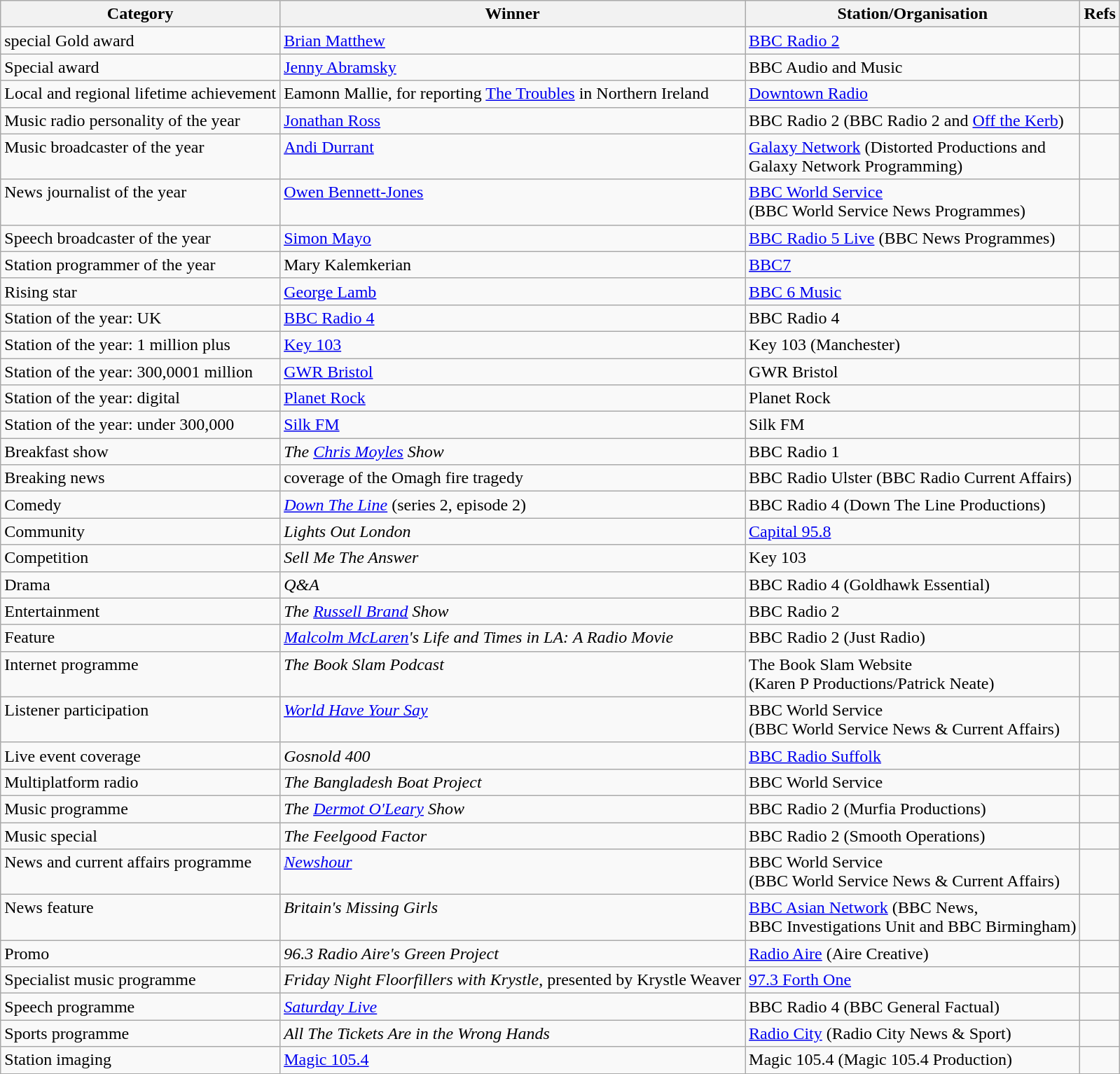<table class="wikitable sortable">
<tr>
<th class=unsortable>Category</th>
<th class=unsortable>Winner</th>
<th>Station/Organisation</th>
<th class=unsortable>Refs</th>
</tr>
<tr style="vertical-align: top;">
<td>special Gold award</td>
<td><a href='#'>Brian Matthew</a></td>
<td><a href='#'>BBC Radio 2</a></td>
<td></td>
</tr>
<tr style="vertical-align: top;">
<td>Special award</td>
<td><a href='#'>Jenny Abramsky</a></td>
<td>BBC Audio and Music</td>
<td></td>
</tr>
<tr style="vertical-align: top;">
<td>Local and regional lifetime achievement</td>
<td>Eamonn Mallie, for reporting <a href='#'>The Troubles</a> in Northern Ireland</td>
<td><a href='#'>Downtown Radio</a></td>
<td></td>
</tr>
<tr style="vertical-align: top;">
<td>Music radio personality of the year</td>
<td><a href='#'>Jonathan Ross</a></td>
<td>BBC Radio 2 (BBC Radio 2 and <a href='#'>Off the Kerb</a>)</td>
<td></td>
</tr>
<tr style="vertical-align: top;">
<td>Music broadcaster of the year</td>
<td><a href='#'>Andi Durrant</a></td>
<td><a href='#'>Galaxy Network</a> (Distorted Productions and<br>Galaxy Network Programming)</td>
<td></td>
</tr>
<tr style="vertical-align: top;">
<td>News journalist of the year</td>
<td><a href='#'>Owen Bennett-Jones</a></td>
<td><a href='#'>BBC World Service</a><br>(BBC World Service News Programmes)</td>
<td></td>
</tr>
<tr style="vertical-align: top;">
<td>Speech broadcaster of the year</td>
<td><a href='#'>Simon Mayo</a></td>
<td><a href='#'>BBC Radio 5 Live</a> (BBC News Programmes)</td>
<td></td>
</tr>
<tr style="vertical-align: top;">
<td>Station programmer of the year</td>
<td>Mary Kalemkerian</td>
<td><a href='#'>BBC7</a></td>
<td></td>
</tr>
<tr style="vertical-align: top;">
<td>Rising star</td>
<td><a href='#'>George Lamb</a></td>
<td><a href='#'>BBC 6 Music</a></td>
<td></td>
</tr>
<tr>
<td>Station of the year: UK</td>
<td><a href='#'>BBC Radio 4</a></td>
<td>BBC Radio 4</td>
<td></td>
</tr>
<tr style="vertical-align: top;">
<td>Station of the year: 1 million plus</td>
<td><a href='#'>Key 103</a></td>
<td>Key 103 (Manchester)</td>
<td></td>
</tr>
<tr style="vertical-align: top;">
<td>Station of the year: 300,0001 million</td>
<td><a href='#'>GWR Bristol</a></td>
<td>GWR Bristol</td>
<td></td>
</tr>
<tr style="vertical-align: top;">
<td>Station of the year: digital</td>
<td><a href='#'>Planet Rock</a></td>
<td>Planet Rock</td>
<td></td>
</tr>
<tr style="vertical-align: top;">
<td>Station of the year: under 300,000</td>
<td><a href='#'>Silk FM</a></td>
<td>Silk FM</td>
<td></td>
</tr>
<tr style="vertical-align: top;">
<td>Breakfast show</td>
<td><em>The <a href='#'>Chris Moyles</a> Show</em></td>
<td>BBC Radio 1</td>
<td></td>
</tr>
<tr style="vertical-align: top;">
<td>Breaking news</td>
<td>coverage of the Omagh fire tragedy</td>
<td>BBC Radio Ulster (BBC Radio Current Affairs)</td>
<td></td>
</tr>
<tr style="vertical-align: top;">
<td>Comedy</td>
<td><em><a href='#'>Down The Line</a></em> (series 2, episode 2)</td>
<td>BBC Radio 4 (Down The Line Productions)</td>
<td></td>
</tr>
<tr style="vertical-align: top;">
<td>Community</td>
<td><em>Lights Out London</em></td>
<td><a href='#'>Capital 95.8</a></td>
<td></td>
</tr>
<tr style="vertical-align: top;">
<td>Competition</td>
<td><em>Sell Me The Answer</em></td>
<td>Key 103</td>
<td></td>
</tr>
<tr style="vertical-align: top;">
<td>Drama</td>
<td><em>Q&A</em></td>
<td>BBC Radio 4 (Goldhawk Essential)</td>
<td></td>
</tr>
<tr style="vertical-align: top;">
<td>Entertainment</td>
<td><em>The <a href='#'>Russell Brand</a> Show</em></td>
<td>BBC Radio 2</td>
<td></td>
</tr>
<tr style="vertical-align: top;">
<td>Feature</td>
<td><em><a href='#'>Malcolm McLaren</a>'s Life and Times in LA: A Radio Movie</em></td>
<td>BBC Radio 2 (Just Radio)</td>
<td></td>
</tr>
<tr style="vertical-align: top;">
<td>Internet programme</td>
<td><em>The Book Slam Podcast</em></td>
<td>The Book Slam Website<br>(Karen P Productions/Patrick Neate)</td>
<td></td>
</tr>
<tr style="vertical-align: top;">
<td>Listener participation</td>
<td><em><a href='#'>World Have Your Say</a></em></td>
<td>BBC World Service<br>(BBC World Service News & Current Affairs)</td>
<td></td>
</tr>
<tr style="vertical-align: top;">
<td>Live event coverage</td>
<td><em>Gosnold 400</em></td>
<td><a href='#'>BBC Radio Suffolk</a></td>
<td></td>
</tr>
<tr style="vertical-align: top;">
<td>Multiplatform radio</td>
<td><em>The Bangladesh Boat Project</em></td>
<td>BBC World Service</td>
<td></td>
</tr>
<tr style="vertical-align: top;">
<td>Music programme</td>
<td><em>The <a href='#'>Dermot O'Leary</a> Show</em></td>
<td>BBC Radio 2 (Murfia Productions)</td>
<td></td>
</tr>
<tr style="vertical-align: top;">
<td>Music special</td>
<td><em>The Feelgood Factor</em></td>
<td>BBC Radio 2 (Smooth Operations)</td>
<td></td>
</tr>
<tr style="vertical-align: top;">
<td>News and current affairs programme</td>
<td><em><a href='#'>Newshour</a></em></td>
<td>BBC World Service<br>(BBC World Service News & Current Affairs)</td>
<td></td>
</tr>
<tr style="vertical-align: top;">
<td>News feature</td>
<td><em>Britain's Missing Girls</em></td>
<td><a href='#'>BBC Asian Network</a> (BBC News,<br>BBC Investigations Unit and BBC Birmingham)</td>
<td></td>
</tr>
<tr style="vertical-align: top;">
<td>Promo</td>
<td><em>96.3 Radio Aire's Green Project</em></td>
<td><a href='#'>Radio Aire</a> (Aire Creative)</td>
<td></td>
</tr>
<tr style="vertical-align: top;">
<td>Specialist music programme</td>
<td><em>Friday Night Floorfillers with Krystle</em>, presented by Krystle Weaver</td>
<td><a href='#'>97.3 Forth One</a></td>
<td></td>
</tr>
<tr style="vertical-align: top;">
<td>Speech programme</td>
<td><em><a href='#'>Saturday Live</a></em></td>
<td>BBC Radio 4 (BBC General Factual)</td>
<td></td>
</tr>
<tr>
<td>Sports programme</td>
<td><em>All The Tickets Are in the Wrong Hands</em></td>
<td><a href='#'>Radio City</a> (Radio City News & Sport)</td>
<td></td>
</tr>
<tr style="vertical-align: top;">
<td>Station imaging</td>
<td><a href='#'>Magic 105.4</a></td>
<td>Magic 105.4 (Magic 105.4 Production)</td>
<td></td>
</tr>
</table>
